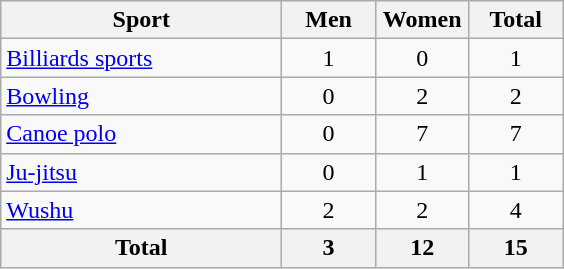<table class="wikitable sortable" style="text-align:center;">
<tr>
<th width=180>Sport</th>
<th width=55>Men</th>
<th width=55>Women</th>
<th width=55>Total</th>
</tr>
<tr>
<td style="text-align:left"><a href='#'>Billiards sports</a></td>
<td>1</td>
<td>0</td>
<td>1</td>
</tr>
<tr>
<td style="text-align:left"><a href='#'>Bowling</a></td>
<td>0</td>
<td>2</td>
<td>2</td>
</tr>
<tr>
<td style="text-align:left"><a href='#'>Canoe polo</a></td>
<td>0</td>
<td>7</td>
<td>7</td>
</tr>
<tr>
<td style="text-align:left"><a href='#'>Ju-jitsu</a></td>
<td>0</td>
<td>1</td>
<td>1</td>
</tr>
<tr>
<td style="text-align:left"><a href='#'>Wushu</a></td>
<td>2</td>
<td>2</td>
<td>4</td>
</tr>
<tr>
<th>Total</th>
<th>3</th>
<th>12</th>
<th>15</th>
</tr>
</table>
